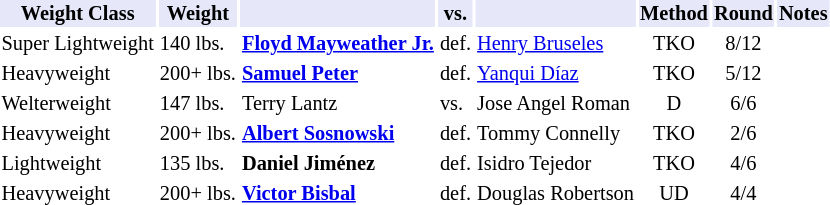<table class="toccolours" style="font-size: 85%;">
<tr>
<th style="background:#e6e8fa; color:#000; text-align:center;">Weight Class</th>
<th style="background:#e6e8fa; color:#000; text-align:center;">Weight</th>
<th style="background:#e6e8fa; color:#000; text-align:center;"></th>
<th style="background:#e6e8fa; color:#000; text-align:center;">vs.</th>
<th style="background:#e6e8fa; color:#000; text-align:center;"></th>
<th style="background:#e6e8fa; color:#000; text-align:center;">Method</th>
<th style="background:#e6e8fa; color:#000; text-align:center;">Round</th>
<th style="background:#e6e8fa; color:#000; text-align:center;">Notes</th>
</tr>
<tr>
<td>Super Lightweight</td>
<td>140 lbs.</td>
<td><strong><a href='#'>Floyd Mayweather Jr.</a></strong></td>
<td>def.</td>
<td><a href='#'>Henry Bruseles</a></td>
<td align=center>TKO</td>
<td align=center>8/12</td>
<td></td>
</tr>
<tr>
<td>Heavyweight</td>
<td>200+ lbs.</td>
<td><strong><a href='#'>Samuel Peter</a></strong></td>
<td>def.</td>
<td><a href='#'>Yanqui Díaz</a></td>
<td align=center>TKO</td>
<td align=center>5/12</td>
<td></td>
</tr>
<tr>
<td>Welterweight</td>
<td>147 lbs.</td>
<td>Terry Lantz</td>
<td>vs.</td>
<td>Jose Angel Roman</td>
<td align=center>D</td>
<td align=center>6/6</td>
</tr>
<tr>
<td>Heavyweight</td>
<td>200+ lbs.</td>
<td><strong><a href='#'>Albert Sosnowski</a></strong></td>
<td>def.</td>
<td>Tommy Connelly</td>
<td align=center>TKO</td>
<td align=center>2/6</td>
</tr>
<tr>
<td>Lightweight</td>
<td>135 lbs.</td>
<td><strong>Daniel Jiménez</strong></td>
<td>def.</td>
<td>Isidro Tejedor</td>
<td align=center>TKO</td>
<td align=center>4/6</td>
</tr>
<tr>
<td>Heavyweight</td>
<td>200+ lbs.</td>
<td><strong><a href='#'>Victor Bisbal</a></strong></td>
<td>def.</td>
<td>Douglas Robertson</td>
<td align=center>UD</td>
<td align=center>4/4</td>
</tr>
</table>
